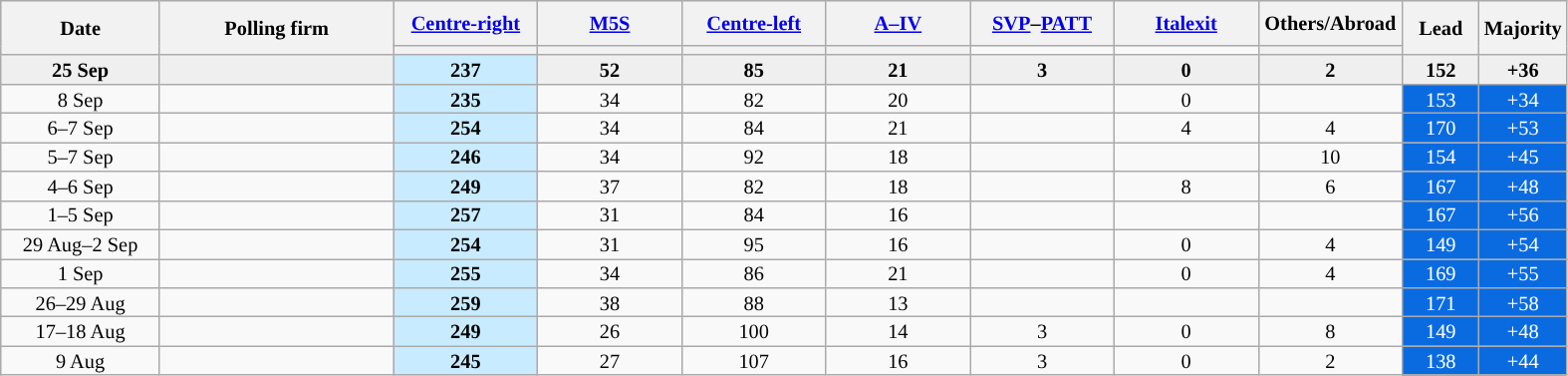<table class="wikitable collapsible" style="text-align:center;font-size:85%;line-height:13px">
<tr style="height:30px; background-color:#E9E9E9">
<th rowspan="2" style="width:100px;">Date</th>
<th rowspan="2" style="width:150px;">Polling firm</th>
<th style="width:90px;"><a href='#'>Centre-right</a></th>
<th style="width:90px;"><a href='#'>M5S</a></th>
<th style="width:90px;"><a href='#'>Centre-left</a></th>
<th style="width:90px;"><a href='#'>A–IV</a></th>
<th style="width:90px;"><a href='#'>SVP</a>–<a href='#'>PATT</a></th>
<th style="width:90px;"><a href='#'>Italexit</a></th>
<th style="width:90px;">Others/Abroad</th>
<th style="width:45px;" rowspan="2">Lead</th>
<th style="width:45px;" rowspan="2">Majority</th>
</tr>
<tr>
<th style="background:"></th>
<th style="background:"></th>
<th style="background:"></th>
<th style="background:"></th>
<td></td>
<td></td>
<th style="background:"></th>
</tr>
<tr style="background:#EFEFEF; font-weight:bold;">
<td>25 Sep</td>
<td></td>
<td style="background:#C8EBFF">237</td>
<td>52</td>
<td>85</td>
<td>21</td>
<td>3</td>
<td>0</td>
<td>2</td>
<td style="background:">152</td>
<td style="background:">+36</td>
</tr>
<tr>
<td>8 Sep</td>
<td></td>
<td style="background:#C8EBFF"><strong>235</strong></td>
<td>34</td>
<td>82</td>
<td>20</td>
<td></td>
<td>0</td>
<td></td>
<td style="background:#0A6BE1; color:white;">153</td>
<td style="background:#0A6BE1; color:white;">+34</td>
</tr>
<tr>
<td>6–7 Sep</td>
<td></td>
<td style="background:#C8EBFF"><strong>254</strong></td>
<td>34</td>
<td>84</td>
<td>21</td>
<td></td>
<td>4</td>
<td>4</td>
<td style="background:#0A6BE1; color:white;">170</td>
<td style="background:#0A6BE1; color:white;">+53</td>
</tr>
<tr>
<td>5–7 Sep</td>
<td></td>
<td style="background:#C8EBFF"><strong>246</strong></td>
<td>34</td>
<td>92</td>
<td>18</td>
<td></td>
<td></td>
<td>10</td>
<td style="background:#0A6BE1; color:white;">154</td>
<td style="background:#0A6BE1; color:white;">+45</td>
</tr>
<tr>
<td>4–6 Sep</td>
<td></td>
<td style="background:#C8EBFF"><strong>249</strong></td>
<td>37</td>
<td>82</td>
<td>18</td>
<td></td>
<td>8</td>
<td>6</td>
<td style="background:#0A6BE1; color:white;">167</td>
<td style="background:#0A6BE1; color:white;">+48</td>
</tr>
<tr>
<td>1–5 Sep</td>
<td></td>
<td style="background:#C8EBFF"><strong>257</strong></td>
<td>31</td>
<td>84</td>
<td>16</td>
<td></td>
<td></td>
<td></td>
<td style="background:#0A6BE1; color:white;">167</td>
<td style="background:#0A6BE1; color:white;">+56</td>
</tr>
<tr>
<td>29 Aug–2 Sep</td>
<td></td>
<td style="background:#C8EBFF"><strong>254</strong></td>
<td>31</td>
<td>95</td>
<td>16</td>
<td></td>
<td>0</td>
<td>4</td>
<td style="background:#0A6BE1; color:white;">149</td>
<td style="background:#0A6BE1; color:white;">+54</td>
</tr>
<tr>
<td>1 Sep</td>
<td></td>
<td style="background:#C8EBFF"><strong>255</strong></td>
<td>34</td>
<td>86</td>
<td>21</td>
<td></td>
<td>0</td>
<td>4</td>
<td style="background:#0A6BE1; color:white;">169</td>
<td style="background:#0A6BE1; color:white;">+55</td>
</tr>
<tr>
<td>26–29 Aug</td>
<td></td>
<td style="background:#C8EBFF"><strong>259</strong></td>
<td>38</td>
<td>88</td>
<td>13</td>
<td></td>
<td></td>
<td></td>
<td style="background:#0A6BE1; color:white;">171</td>
<td style="background:#0A6BE1; color:white;">+58</td>
</tr>
<tr>
<td>17–18 Aug</td>
<td></td>
<td style="background:#C8EBFF"><strong>249</strong></td>
<td>26</td>
<td>100</td>
<td>14</td>
<td>3</td>
<td>0</td>
<td>8</td>
<td style="background:#0A6BE1; color:white;">149</td>
<td style="background:#0A6BE1; color:white;">+48</td>
</tr>
<tr>
<td>9 Aug</td>
<td></td>
<td style="background:#C8EBFF"><strong>245</strong></td>
<td>27</td>
<td>107</td>
<td>16</td>
<td>3</td>
<td>0</td>
<td>2</td>
<td style="background:#0A6BE1; color:white;">138</td>
<td style="background:#0A6BE1; color:white;">+44</td>
</tr>
</table>
